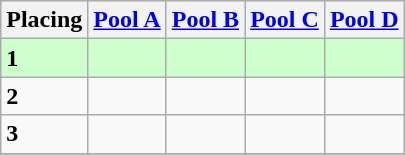<table class=wikitable style="border:1px solid #AAAAAA;">
<tr>
<th>Placing</th>
<th><a href='#'>Pool A</a></th>
<th><a href='#'>Pool B</a></th>
<th><a href='#'>Pool C</a></th>
<th><a href='#'>Pool D</a></th>
</tr>
<tr style="background: #ccffcc;">
<td><strong>1</strong></td>
<td></td>
<td></td>
<td></td>
<td></td>
</tr>
<tr>
<td><strong>2</strong></td>
<td></td>
<td></td>
<td></td>
<td></td>
</tr>
<tr>
<td><strong>3</strong></td>
<td></td>
<td></td>
<td></td>
<td></td>
</tr>
<tr>
</tr>
</table>
